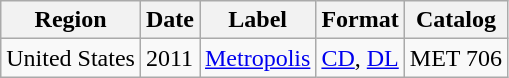<table class="wikitable">
<tr>
<th>Region</th>
<th>Date</th>
<th>Label</th>
<th>Format</th>
<th>Catalog</th>
</tr>
<tr>
<td>United States</td>
<td>2011</td>
<td><a href='#'>Metropolis</a></td>
<td><a href='#'>CD</a>, <a href='#'>DL</a></td>
<td>MET 706</td>
</tr>
</table>
